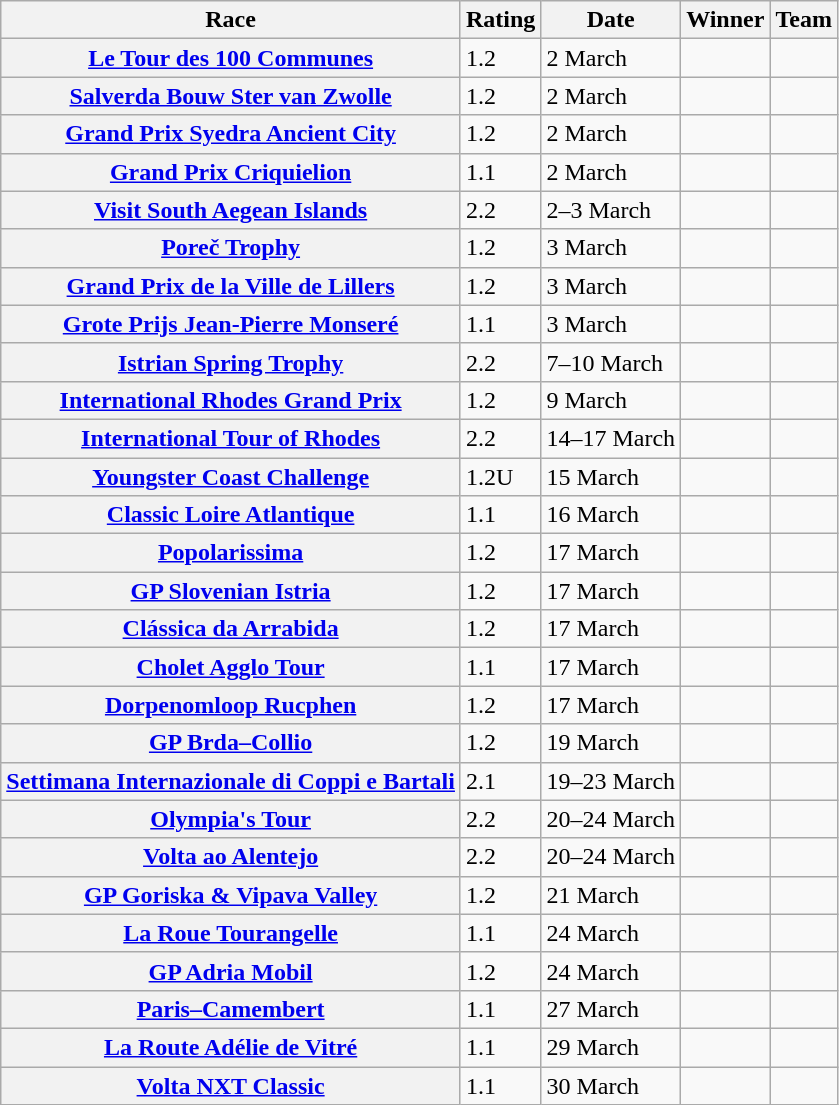<table class="wikitable plainrowheaders">
<tr>
<th scope="col">Race</th>
<th scope="col">Rating</th>
<th scope="col">Date</th>
<th scope="col">Winner</th>
<th scope="col">Team</th>
</tr>
<tr>
<th scope="row"> <a href='#'>Le Tour des 100 Communes</a></th>
<td>1.2</td>
<td>2 March</td>
<td></td>
<td></td>
</tr>
<tr>
<th scope="row"> <a href='#'>Salverda Bouw Ster van Zwolle</a></th>
<td>1.2</td>
<td>2 March</td>
<td></td>
<td></td>
</tr>
<tr>
<th scope="row"> <a href='#'>Grand Prix Syedra Ancient City</a></th>
<td>1.2</td>
<td>2 March</td>
<td></td>
<td></td>
</tr>
<tr>
<th scope="row"> <a href='#'>Grand Prix Criquielion</a></th>
<td>1.1</td>
<td>2 March</td>
<td></td>
<td></td>
</tr>
<tr>
<th scope="row"> <a href='#'>Visit South Aegean Islands</a></th>
<td>2.2</td>
<td>2–3 March</td>
<td></td>
<td></td>
</tr>
<tr>
<th scope="row"> <a href='#'>Poreč Trophy</a></th>
<td>1.2</td>
<td>3 March</td>
<td></td>
<td></td>
</tr>
<tr>
<th scope="row"> <a href='#'>Grand Prix de la Ville de Lillers</a></th>
<td>1.2</td>
<td>3 March</td>
<td></td>
<td></td>
</tr>
<tr>
<th scope="row"> <a href='#'>Grote Prijs Jean-Pierre Monseré</a></th>
<td>1.1</td>
<td>3 March</td>
<td></td>
<td></td>
</tr>
<tr>
<th scope="row"> <a href='#'>Istrian Spring Trophy</a></th>
<td>2.2</td>
<td>7–10 March</td>
<td></td>
<td></td>
</tr>
<tr>
<th scope="row"> <a href='#'>International Rhodes Grand Prix</a></th>
<td>1.2</td>
<td>9 March</td>
<td></td>
<td></td>
</tr>
<tr>
<th scope="row"> <a href='#'>International Tour of Rhodes</a></th>
<td>2.2</td>
<td>14–17 March</td>
<td></td>
<td></td>
</tr>
<tr>
<th scope="row"> <a href='#'>Youngster Coast Challenge</a></th>
<td>1.2U</td>
<td>15 March</td>
<td></td>
<td></td>
</tr>
<tr>
<th scope="row"> <a href='#'>Classic Loire Atlantique</a></th>
<td>1.1</td>
<td>16 March</td>
<td></td>
<td></td>
</tr>
<tr>
<th scope="row"> <a href='#'>Popolarissima</a></th>
<td>1.2</td>
<td>17 March</td>
<td></td>
<td></td>
</tr>
<tr>
<th scope="row"> <a href='#'>GP Slovenian Istria</a></th>
<td>1.2</td>
<td>17 March</td>
<td></td>
<td></td>
</tr>
<tr>
<th scope="row"> <a href='#'>Clássica da Arrabida</a></th>
<td>1.2</td>
<td>17 March</td>
<td></td>
<td></td>
</tr>
<tr>
<th scope="row"> <a href='#'>Cholet Agglo Tour</a></th>
<td>1.1</td>
<td>17 March</td>
<td></td>
<td></td>
</tr>
<tr>
<th scope="row"> <a href='#'>Dorpenomloop Rucphen</a></th>
<td>1.2</td>
<td>17 March</td>
<td></td>
<td></td>
</tr>
<tr>
<th scope="row"> <a href='#'>GP Brda–Collio</a></th>
<td>1.2</td>
<td>19 March</td>
<td></td>
<td></td>
</tr>
<tr>
<th scope="row"> <a href='#'>Settimana Internazionale di Coppi e Bartali</a></th>
<td>2.1</td>
<td>19–23 March</td>
<td></td>
<td></td>
</tr>
<tr>
<th scope="row"> <a href='#'>Olympia's Tour</a></th>
<td>2.2</td>
<td>20–24 March</td>
<td></td>
<td></td>
</tr>
<tr>
<th scope="row"> <a href='#'>Volta ao Alentejo</a></th>
<td>2.2</td>
<td>20–24 March</td>
<td></td>
<td></td>
</tr>
<tr>
<th scope="row"> <a href='#'>GP Goriska & Vipava Valley</a></th>
<td>1.2</td>
<td>21 March</td>
<td></td>
<td></td>
</tr>
<tr>
<th scope="row"> <a href='#'>La Roue Tourangelle</a></th>
<td>1.1</td>
<td>24 March</td>
<td></td>
<td></td>
</tr>
<tr>
<th scope="row"> <a href='#'>GP Adria Mobil</a></th>
<td>1.2</td>
<td>24 March</td>
<td></td>
<td></td>
</tr>
<tr>
<th scope="row"> <a href='#'>Paris–Camembert</a></th>
<td>1.1</td>
<td>27 March</td>
<td></td>
<td></td>
</tr>
<tr>
<th scope="row"> <a href='#'>La Route Adélie de Vitré</a></th>
<td>1.1</td>
<td>29 March</td>
<td></td>
<td></td>
</tr>
<tr>
<th scope="row"> <a href='#'>Volta NXT Classic</a></th>
<td>1.1</td>
<td>30 March</td>
<td></td>
<td></td>
</tr>
</table>
